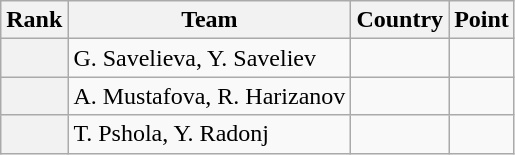<table class="wikitable sortable">
<tr>
<th>Rank</th>
<th>Team</th>
<th>Country</th>
<th>Point</th>
</tr>
<tr>
<th></th>
<td>G. Savelieva, Y. Saveliev</td>
<td></td>
<td></td>
</tr>
<tr>
<th></th>
<td>A. Mustafova, R. Harizanov</td>
<td></td>
<td></td>
</tr>
<tr>
<th></th>
<td>T. Pshola, Y. Radonj</td>
<td></td>
<td></td>
</tr>
</table>
